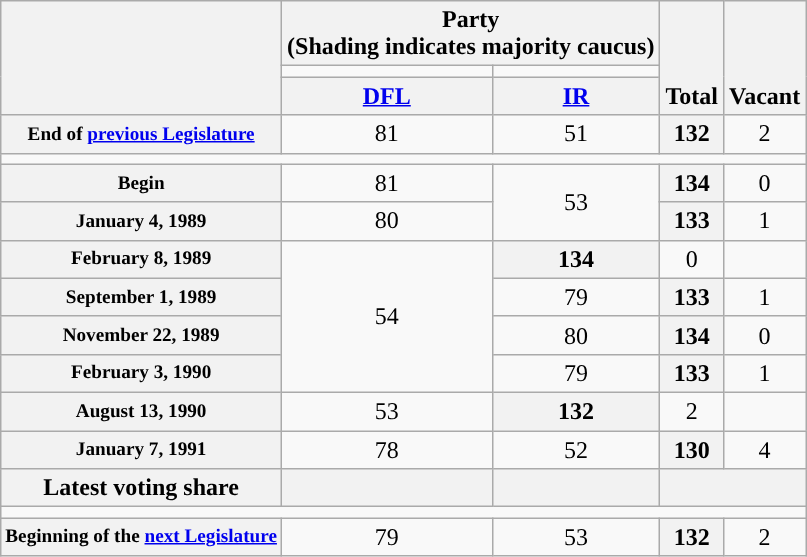<table class=wikitable style="text-align:center">
<tr style="vertical-align:bottom;">
<th rowspan=3></th>
<th colspan=2>Party <div>(Shading indicates majority caucus)</div></th>
<th rowspan=3>Total</th>
<th rowspan=3>Vacant</th>
</tr>
<tr style="height:5px">
<td style="background-color:"></td>
<td style="background-color:"></td>
</tr>
<tr>
<th><a href='#'>DFL</a></th>
<th><a href='#'>IR</a></th>
</tr>
<tr>
<th style="white-space:nowrap; font-size:80%;">End of <a href='#'>previous Legislature</a></th>
<td>81</td>
<td>51</td>
<th>132</th>
<td>2</td>
</tr>
<tr>
<td colspan=5></td>
</tr>
<tr>
<th style="font-size:80%">Begin</th>
<td>81</td>
<td rowspan="2">53</td>
<th>134</th>
<td>0</td>
</tr>
<tr>
<th style="font-size:80%">January 4, 1989 </th>
<td>80</td>
<th>133</th>
<td>1</td>
</tr>
<tr>
<th style="font-size:80%">February 8, 1989 </th>
<td rowspan="4">54</td>
<th>134</th>
<td>0</td>
</tr>
<tr>
<th style="font-size:80%">September 1, 1989 </th>
<td>79</td>
<th>133</th>
<td>1</td>
</tr>
<tr>
<th style="font-size:80%">November 22, 1989 </th>
<td>80</td>
<th>134</th>
<td>0</td>
</tr>
<tr>
<th style="font-size:80%">February 3, 1990 </th>
<td>79</td>
<th>133</th>
<td>1</td>
</tr>
<tr>
<th style="font-size:80%">August 13, 1990 </th>
<td>53</td>
<th>132</th>
<td>2</td>
</tr>
<tr>
<th style="font-size:80%">January 7, 1991 </th>
<td>78</td>
<td>52</td>
<th>130</th>
<td>4</td>
</tr>
<tr>
<th>Latest voting share</th>
<th></th>
<th></th>
<th colspan=2></th>
</tr>
<tr>
<td colspan=5></td>
</tr>
<tr>
<th style="white-space:nowrap; font-size:80%;">Beginning of the <a href='#'>next Legislature</a></th>
<td>79</td>
<td>53</td>
<th>132</th>
<td>2</td>
</tr>
</table>
